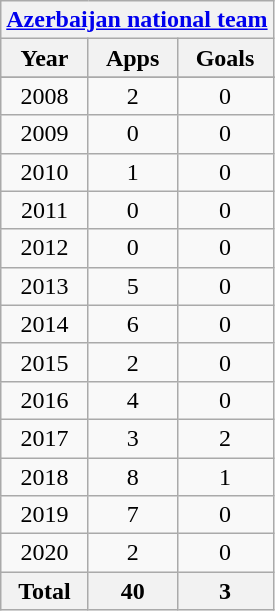<table class="wikitable" style="text-align:center">
<tr>
<th colspan=3><a href='#'>Azerbaijan national team</a></th>
</tr>
<tr>
<th>Year</th>
<th>Apps</th>
<th>Goals</th>
</tr>
<tr>
</tr>
<tr>
<td>2008</td>
<td>2</td>
<td>0</td>
</tr>
<tr>
<td>2009</td>
<td>0</td>
<td>0</td>
</tr>
<tr>
<td>2010</td>
<td>1</td>
<td>0</td>
</tr>
<tr>
<td>2011</td>
<td>0</td>
<td>0</td>
</tr>
<tr>
<td>2012</td>
<td>0</td>
<td>0</td>
</tr>
<tr>
<td>2013</td>
<td>5</td>
<td>0</td>
</tr>
<tr>
<td>2014</td>
<td>6</td>
<td>0</td>
</tr>
<tr>
<td>2015</td>
<td>2</td>
<td>0</td>
</tr>
<tr>
<td>2016</td>
<td>4</td>
<td>0</td>
</tr>
<tr>
<td>2017</td>
<td>3</td>
<td>2</td>
</tr>
<tr>
<td>2018</td>
<td>8</td>
<td>1</td>
</tr>
<tr>
<td>2019</td>
<td>7</td>
<td>0</td>
</tr>
<tr>
<td>2020</td>
<td>2</td>
<td>0</td>
</tr>
<tr>
<th>Total</th>
<th>40</th>
<th>3</th>
</tr>
</table>
